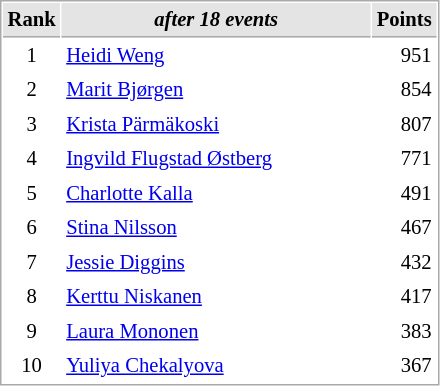<table cellspacing="1" cellpadding="3" style="border:1px solid #AAAAAA;font-size:86%">
<tr style="background-color: #E4E4E4;">
<th style="border-bottom:1px solid #AAAAAA" width=10>Rank</th>
<th style="border-bottom:1px solid #AAAAAA" width=200><em>after 18 events</em></th>
<th style="border-bottom:1px solid #AAAAAA" width=20 align=right>Points</th>
</tr>
<tr>
<td align=center>1</td>
<td> <a href='#'>Heidi Weng</a></td>
<td align=right>951</td>
</tr>
<tr>
<td align=center>2</td>
<td> <a href='#'>Marit Bjørgen</a></td>
<td align=right>854</td>
</tr>
<tr>
<td align=center>3</td>
<td> <a href='#'>Krista Pärmäkoski</a></td>
<td align=right>807</td>
</tr>
<tr>
<td align=center>4</td>
<td> <a href='#'>Ingvild Flugstad Østberg</a></td>
<td align=right>771</td>
</tr>
<tr>
<td align=center>5</td>
<td> <a href='#'>Charlotte Kalla</a></td>
<td align=right>491</td>
</tr>
<tr>
<td align=center>6</td>
<td> <a href='#'>Stina Nilsson</a></td>
<td align=right>467</td>
</tr>
<tr>
<td align=center>7</td>
<td> <a href='#'>Jessie Diggins</a></td>
<td align=right>432</td>
</tr>
<tr>
<td align=center>8</td>
<td> <a href='#'>Kerttu Niskanen</a></td>
<td align=right>417</td>
</tr>
<tr>
<td align=center>9</td>
<td> <a href='#'>Laura Mononen</a></td>
<td align=right>383</td>
</tr>
<tr>
<td align=center>10</td>
<td> <a href='#'>Yuliya Chekalyova</a></td>
<td align=right>367</td>
</tr>
</table>
